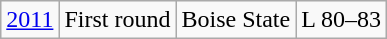<table class="wikitable">
<tr style="text-align:center;">
<td><a href='#'>2011</a></td>
<td>First round</td>
<td>Boise State</td>
<td>L 80–83</td>
</tr>
</table>
